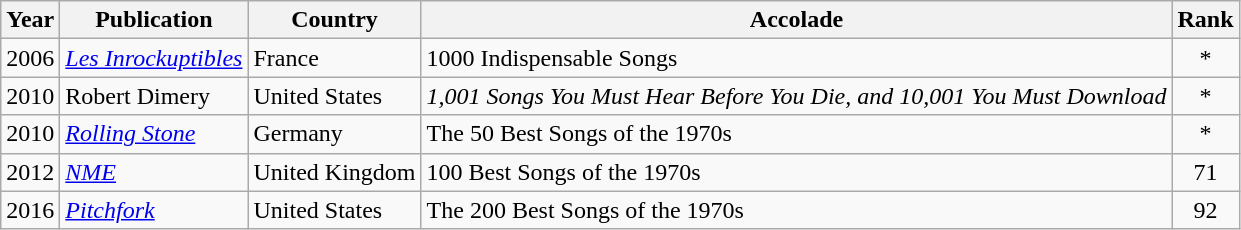<table class="wikitable">
<tr>
<th>Year</th>
<th>Publication</th>
<th>Country</th>
<th>Accolade</th>
<th>Rank</th>
</tr>
<tr>
<td>2006</td>
<td><em><a href='#'>Les Inrockuptibles</a></em></td>
<td>France</td>
<td>1000 Indispensable Songs</td>
<td style="text-align:center;">*</td>
</tr>
<tr>
<td>2010</td>
<td>Robert Dimery</td>
<td>United States</td>
<td><em>1,001 Songs You Must Hear Before You Die, and 10,001 You Must Download</em></td>
<td style="text-align:center;">*</td>
</tr>
<tr>
<td>2010</td>
<td><em><a href='#'>Rolling Stone</a></em></td>
<td>Germany</td>
<td>The 50 Best Songs of the 1970s</td>
<td style="text-align:center;">*</td>
</tr>
<tr>
<td>2012</td>
<td><em><a href='#'>NME</a></em></td>
<td>United Kingdom</td>
<td>100 Best Songs of the 1970s</td>
<td style="text-align:center;">71</td>
</tr>
<tr>
<td>2016</td>
<td><em><a href='#'>Pitchfork</a></em></td>
<td>United States</td>
<td>The 200 Best Songs of the 1970s</td>
<td style="text-align:center;">92</td>
</tr>
</table>
